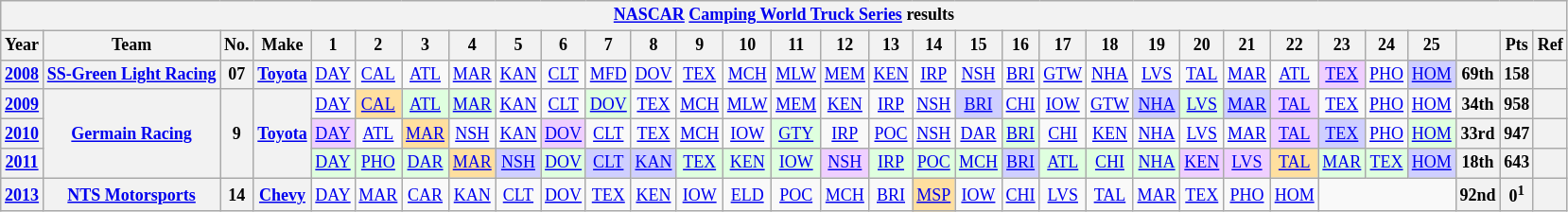<table class="wikitable" style="text-align:center; font-size:75%">
<tr>
<th colspan=45><a href='#'>NASCAR</a> <a href='#'>Camping World Truck Series</a> results</th>
</tr>
<tr>
<th>Year</th>
<th>Team</th>
<th>No.</th>
<th>Make</th>
<th>1</th>
<th>2</th>
<th>3</th>
<th>4</th>
<th>5</th>
<th>6</th>
<th>7</th>
<th>8</th>
<th>9</th>
<th>10</th>
<th>11</th>
<th>12</th>
<th>13</th>
<th>14</th>
<th>15</th>
<th>16</th>
<th>17</th>
<th>18</th>
<th>19</th>
<th>20</th>
<th>21</th>
<th>22</th>
<th>23</th>
<th>24</th>
<th>25</th>
<th></th>
<th>Pts</th>
<th>Ref</th>
</tr>
<tr>
<th><a href='#'>2008</a></th>
<th nowrap><a href='#'>SS-Green Light Racing</a></th>
<th>07</th>
<th><a href='#'>Toyota</a></th>
<td><a href='#'>DAY</a></td>
<td><a href='#'>CAL</a></td>
<td><a href='#'>ATL</a></td>
<td><a href='#'>MAR</a></td>
<td><a href='#'>KAN</a></td>
<td><a href='#'>CLT</a></td>
<td><a href='#'>MFD</a></td>
<td><a href='#'>DOV</a></td>
<td><a href='#'>TEX</a></td>
<td><a href='#'>MCH</a></td>
<td><a href='#'>MLW</a></td>
<td><a href='#'>MEM</a></td>
<td><a href='#'>KEN</a></td>
<td><a href='#'>IRP</a></td>
<td><a href='#'>NSH</a></td>
<td><a href='#'>BRI</a></td>
<td><a href='#'>GTW</a></td>
<td><a href='#'>NHA</a></td>
<td><a href='#'>LVS</a></td>
<td><a href='#'>TAL</a></td>
<td><a href='#'>MAR</a></td>
<td><a href='#'>ATL</a></td>
<td style="background:#EFCFFF;"><a href='#'>TEX</a><br></td>
<td><a href='#'>PHO</a></td>
<td style="background:#CFCFFF;"><a href='#'>HOM</a><br></td>
<th>69th</th>
<th>158</th>
<th></th>
</tr>
<tr>
<th><a href='#'>2009</a></th>
<th rowspan=3><a href='#'>Germain Racing</a></th>
<th rowspan=3>9</th>
<th rowspan=3><a href='#'>Toyota</a></th>
<td><a href='#'>DAY</a></td>
<td style="background:#FFDF9F;"><a href='#'>CAL</a><br></td>
<td style="background:#DFFFDF;"><a href='#'>ATL</a><br></td>
<td style="background:#DFFFDF;"><a href='#'>MAR</a><br></td>
<td><a href='#'>KAN</a></td>
<td><a href='#'>CLT</a></td>
<td style="background:#DFFFDF;"><a href='#'>DOV</a><br></td>
<td><a href='#'>TEX</a></td>
<td><a href='#'>MCH</a></td>
<td><a href='#'>MLW</a></td>
<td><a href='#'>MEM</a></td>
<td><a href='#'>KEN</a></td>
<td><a href='#'>IRP</a></td>
<td><a href='#'>NSH</a></td>
<td style="background:#CFCFFF;"><a href='#'>BRI</a><br></td>
<td><a href='#'>CHI</a></td>
<td><a href='#'>IOW</a></td>
<td><a href='#'>GTW</a></td>
<td style="background:#CFCFFF;"><a href='#'>NHA</a><br></td>
<td style="background:#DFFFDF;"><a href='#'>LVS</a><br></td>
<td style="background:#CFCFFF;"><a href='#'>MAR</a><br></td>
<td style="background:#EFCFFF;"><a href='#'>TAL</a><br></td>
<td><a href='#'>TEX</a></td>
<td><a href='#'>PHO</a></td>
<td><a href='#'>HOM</a></td>
<th>34th</th>
<th>958</th>
<th></th>
</tr>
<tr>
<th><a href='#'>2010</a></th>
<td style="background:#EFCFFF;"><a href='#'>DAY</a><br></td>
<td><a href='#'>ATL</a></td>
<td style="background:#FFDF9F;"><a href='#'>MAR</a><br></td>
<td><a href='#'>NSH</a></td>
<td><a href='#'>KAN</a></td>
<td style="background:#EFCFFF;"><a href='#'>DOV</a><br></td>
<td><a href='#'>CLT</a></td>
<td><a href='#'>TEX</a></td>
<td><a href='#'>MCH</a></td>
<td><a href='#'>IOW</a></td>
<td style="background:#DFFFDF;"><a href='#'>GTY</a><br></td>
<td><a href='#'>IRP</a></td>
<td><a href='#'>POC</a></td>
<td><a href='#'>NSH</a></td>
<td><a href='#'>DAR</a></td>
<td style="background:#DFFFDF;"><a href='#'>BRI</a><br></td>
<td><a href='#'>CHI</a></td>
<td><a href='#'>KEN</a></td>
<td><a href='#'>NHA</a></td>
<td><a href='#'>LVS</a></td>
<td><a href='#'>MAR</a></td>
<td style="background:#EFCFFF;"><a href='#'>TAL</a><br></td>
<td style="background:#CFCFFF;"><a href='#'>TEX</a><br></td>
<td><a href='#'>PHO</a></td>
<td style="background:#DFFFDF;"><a href='#'>HOM</a><br></td>
<th>33rd</th>
<th>947</th>
<th></th>
</tr>
<tr>
<th><a href='#'>2011</a></th>
<td style="background:#DFFFDF;"><a href='#'>DAY</a><br></td>
<td style="background:#DFFFDF;"><a href='#'>PHO</a><br></td>
<td style="background:#DFFFDF;"><a href='#'>DAR</a><br></td>
<td style="background:#FFDF9F;"><a href='#'>MAR</a><br></td>
<td style="background:#CFCFFF;"><a href='#'>NSH</a><br></td>
<td style="background:#DFFFDF;"><a href='#'>DOV</a><br></td>
<td style="background:#CFCFFF;"><a href='#'>CLT</a><br></td>
<td style="background:#CFCFFF;"><a href='#'>KAN</a><br></td>
<td style="background:#DFFFDF;"><a href='#'>TEX</a><br></td>
<td style="background:#DFFFDF;"><a href='#'>KEN</a><br></td>
<td style="background:#DFFFDF;"><a href='#'>IOW</a><br></td>
<td style="background:#EFCFFF;"><a href='#'>NSH</a><br></td>
<td style="background:#DFFFDF;"><a href='#'>IRP</a><br></td>
<td style="background:#DFFFDF;"><a href='#'>POC</a><br></td>
<td style="background:#DFFFDF;"><a href='#'>MCH</a><br></td>
<td style="background:#CFCFFF;"><a href='#'>BRI</a><br></td>
<td style="background:#DFFFDF;"><a href='#'>ATL</a><br></td>
<td style="background:#DFFFDF;"><a href='#'>CHI</a><br></td>
<td style="background:#DFFFDF;"><a href='#'>NHA</a><br></td>
<td style="background:#EFCFFF;"><a href='#'>KEN</a><br></td>
<td style="background:#EFCFFF;"><a href='#'>LVS</a><br></td>
<td style="background:#FFDF9F;"><a href='#'>TAL</a><br></td>
<td style="background:#DFFFDF;"><a href='#'>MAR</a><br></td>
<td style="background:#DFFFDF;"><a href='#'>TEX</a><br></td>
<td style="background:#CFCFFF;"><a href='#'>HOM</a><br></td>
<th>18th</th>
<th>643</th>
<th></th>
</tr>
<tr>
<th><a href='#'>2013</a></th>
<th><a href='#'>NTS Motorsports</a></th>
<th>14</th>
<th><a href='#'>Chevy</a></th>
<td><a href='#'>DAY</a></td>
<td><a href='#'>MAR</a></td>
<td><a href='#'>CAR</a></td>
<td><a href='#'>KAN</a></td>
<td><a href='#'>CLT</a></td>
<td><a href='#'>DOV</a></td>
<td><a href='#'>TEX</a></td>
<td><a href='#'>KEN</a></td>
<td><a href='#'>IOW</a></td>
<td><a href='#'>ELD</a></td>
<td><a href='#'>POC</a></td>
<td><a href='#'>MCH</a></td>
<td><a href='#'>BRI</a></td>
<td style="background:#FFDF9F;"><a href='#'>MSP</a><br></td>
<td><a href='#'>IOW</a></td>
<td><a href='#'>CHI</a></td>
<td><a href='#'>LVS</a></td>
<td><a href='#'>TAL</a></td>
<td><a href='#'>MAR</a></td>
<td><a href='#'>TEX</a></td>
<td><a href='#'>PHO</a></td>
<td><a href='#'>HOM</a></td>
<td colspan=3></td>
<th>92nd</th>
<th>0<sup>1</sup></th>
<th></th>
</tr>
</table>
